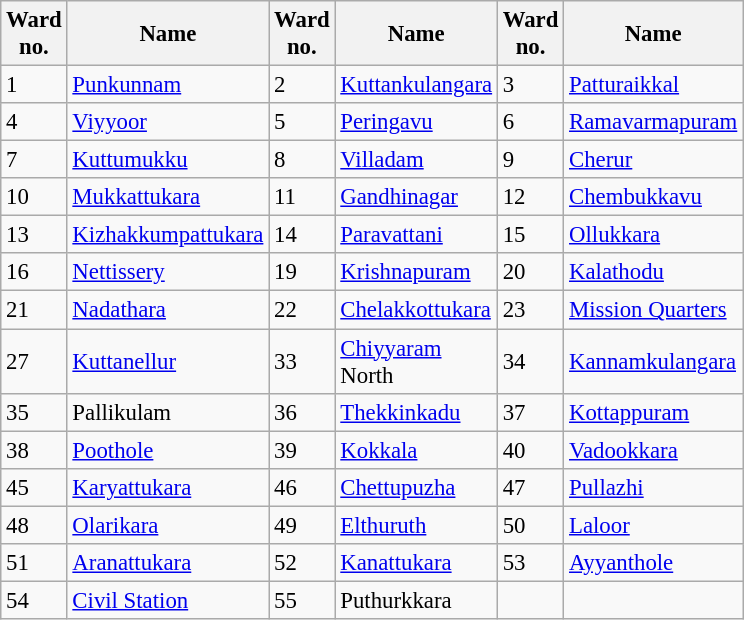<table class="wikitable sortable" style="font-size: 95%;">
<tr>
<th width="20px">Ward no.</th>
<th width="75px">Name</th>
<th width="20px">Ward no.</th>
<th width="75px">Name</th>
<th width="20px">Ward no.</th>
<th width="75px">Name</th>
</tr>
<tr>
<td>1</td>
<td><a href='#'>Punkunnam</a></td>
<td>2</td>
<td><a href='#'>Kuttankulangara</a></td>
<td>3</td>
<td><a href='#'>Patturaikkal</a></td>
</tr>
<tr>
<td>4</td>
<td><a href='#'>Viyyoor</a></td>
<td>5</td>
<td><a href='#'>Peringavu</a></td>
<td>6</td>
<td><a href='#'>Ramavarmapuram</a></td>
</tr>
<tr>
<td>7</td>
<td><a href='#'>Kuttumukku</a></td>
<td>8</td>
<td><a href='#'>Villadam</a></td>
<td>9</td>
<td><a href='#'>Cherur</a></td>
</tr>
<tr>
<td>10</td>
<td><a href='#'>Mukkattukara</a></td>
<td>11</td>
<td><a href='#'>Gandhinagar</a></td>
<td>12</td>
<td><a href='#'>Chembukkavu</a></td>
</tr>
<tr>
<td>13</td>
<td><a href='#'>Kizhakkumpattukara</a></td>
<td>14</td>
<td><a href='#'>Paravattani</a></td>
<td>15</td>
<td><a href='#'>Ollukkara</a></td>
</tr>
<tr>
<td>16</td>
<td><a href='#'>Nettissery</a></td>
<td>19</td>
<td><a href='#'>Krishnapuram</a></td>
<td>20</td>
<td><a href='#'>Kalathodu</a></td>
</tr>
<tr>
<td>21</td>
<td><a href='#'>Nadathara</a></td>
<td>22</td>
<td><a href='#'>Chelakkottukara</a></td>
<td>23</td>
<td><a href='#'>Mission Quarters</a></td>
</tr>
<tr>
<td>27</td>
<td><a href='#'>Kuttanellur</a></td>
<td>33</td>
<td><a href='#'>Chiyyaram</a> North</td>
<td>34</td>
<td><a href='#'>Kannamkulangara</a></td>
</tr>
<tr>
<td>35</td>
<td>Pallikulam</td>
<td>36</td>
<td><a href='#'>Thekkinkadu</a></td>
<td>37</td>
<td><a href='#'>Kottappuram</a></td>
</tr>
<tr>
<td>38</td>
<td><a href='#'>Poothole</a></td>
<td>39</td>
<td><a href='#'>Kokkala</a></td>
<td>40</td>
<td><a href='#'>Vadookkara</a></td>
</tr>
<tr>
<td>45</td>
<td><a href='#'>Karyattukara</a></td>
<td>46</td>
<td><a href='#'>Chettupuzha</a></td>
<td>47</td>
<td><a href='#'>Pullazhi</a></td>
</tr>
<tr>
<td>48</td>
<td><a href='#'>Olarikara</a></td>
<td>49</td>
<td><a href='#'>Elthuruth</a></td>
<td>50</td>
<td><a href='#'>Laloor</a></td>
</tr>
<tr>
<td>51</td>
<td><a href='#'>Aranattukara</a></td>
<td>52</td>
<td><a href='#'>Kanattukara</a></td>
<td>53</td>
<td><a href='#'>Ayyanthole</a></td>
</tr>
<tr>
<td>54</td>
<td><a href='#'>Civil Station</a></td>
<td>55</td>
<td>Puthurkkara</td>
<td></td>
<td></td>
</tr>
</table>
